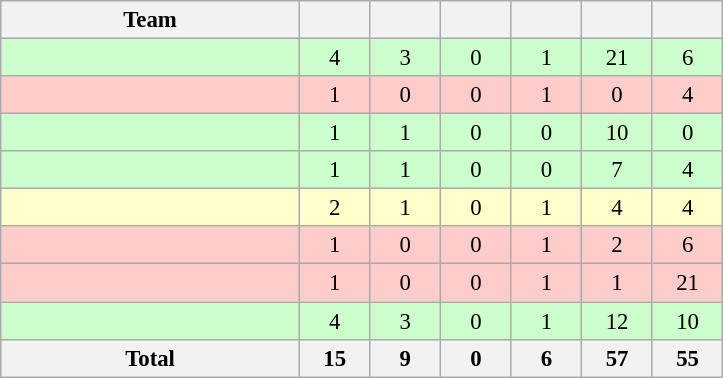<table class="wikitable" style="font-size:95%; text-align:center">
<tr>
<th width=192>Team</th>
<th width=40></th>
<th width=40></th>
<th width=40></th>
<th width=40></th>
<th width=40></th>
<th width=40></th>
</tr>
<tr style="background:#ccffcc;">
<td style="text-align:left;"></td>
<td>4</td>
<td>3</td>
<td>0</td>
<td>1</td>
<td>21</td>
<td>6</td>
</tr>
<tr style="background:#ffcccc;">
<td style="text-align:left;"></td>
<td>1</td>
<td>0</td>
<td>0</td>
<td>1</td>
<td>0</td>
<td>4</td>
</tr>
<tr style="background:#ccffcc;">
<td style="text-align:left;"></td>
<td>1</td>
<td>1</td>
<td>0</td>
<td>0</td>
<td>10</td>
<td>0</td>
</tr>
<tr style="background:#ccffcc;">
<td style="text-align:left;"></td>
<td>1</td>
<td>1</td>
<td>0</td>
<td>0</td>
<td>7</td>
<td>4</td>
</tr>
<tr style="background:#ffffcc;">
<td style="text-align:left;"></td>
<td>2</td>
<td>1</td>
<td>0</td>
<td>1</td>
<td>4</td>
<td>4</td>
</tr>
<tr style="background:#ffcccc;">
<td style="text-align:left;"></td>
<td>1</td>
<td>0</td>
<td>0</td>
<td>1</td>
<td>2</td>
<td>6</td>
</tr>
<tr style="background:#ffcccc;">
<td style="text-align:left;"></td>
<td>1</td>
<td>0</td>
<td>0</td>
<td>1</td>
<td>1</td>
<td>21</td>
</tr>
<tr style="background:#ccffcc;">
<td style="text-align:left;"></td>
<td>4</td>
<td>3</td>
<td>0</td>
<td>1</td>
<td>12</td>
<td>10</td>
</tr>
<tr>
<th>Total</th>
<th>15</th>
<th>9</th>
<th>0</th>
<th>6</th>
<th>57</th>
<th>55</th>
</tr>
</table>
